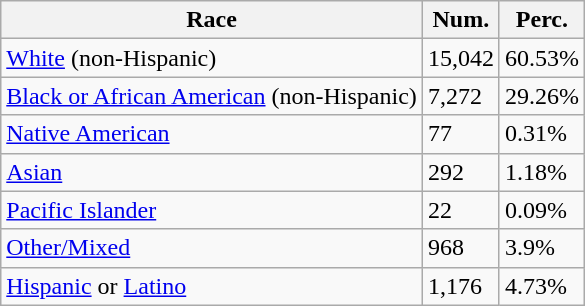<table class="wikitable">
<tr>
<th>Race</th>
<th>Num.</th>
<th>Perc.</th>
</tr>
<tr>
<td><a href='#'>White</a> (non-Hispanic)</td>
<td>15,042</td>
<td>60.53%</td>
</tr>
<tr>
<td><a href='#'>Black or African American</a> (non-Hispanic)</td>
<td>7,272</td>
<td>29.26%</td>
</tr>
<tr>
<td><a href='#'>Native American</a></td>
<td>77</td>
<td>0.31%</td>
</tr>
<tr>
<td><a href='#'>Asian</a></td>
<td>292</td>
<td>1.18%</td>
</tr>
<tr>
<td><a href='#'>Pacific Islander</a></td>
<td>22</td>
<td>0.09%</td>
</tr>
<tr>
<td><a href='#'>Other/Mixed</a></td>
<td>968</td>
<td>3.9%</td>
</tr>
<tr>
<td><a href='#'>Hispanic</a> or <a href='#'>Latino</a></td>
<td>1,176</td>
<td>4.73%</td>
</tr>
</table>
